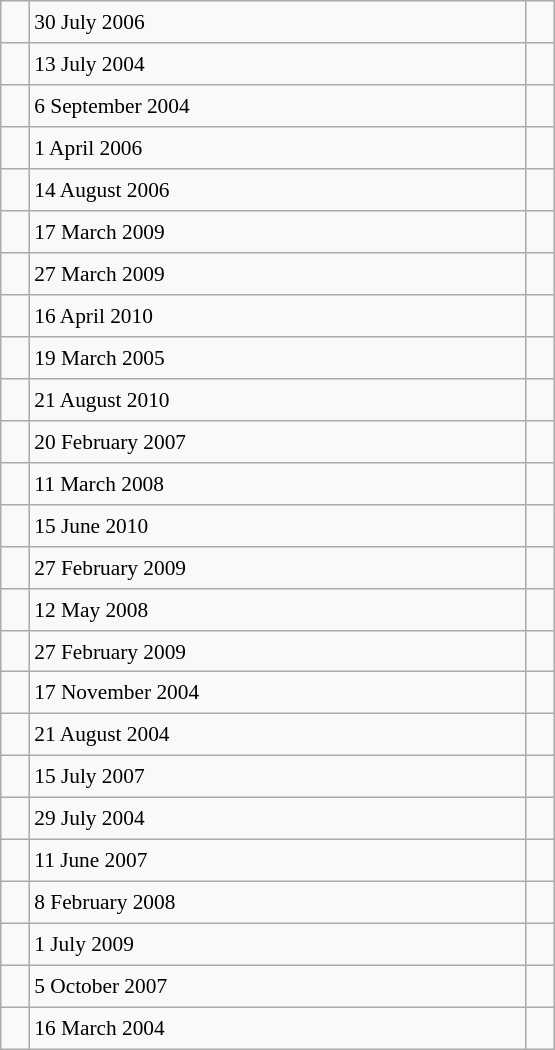<table class="wikitable" style="font-size: 89%; float: left; width: 26em; margin-right: 1em; height: 700px">
<tr>
<td></td>
<td>30 July 2006</td>
<td></td>
</tr>
<tr>
<td></td>
<td>13 July 2004</td>
<td></td>
</tr>
<tr>
<td></td>
<td>6 September 2004</td>
<td></td>
</tr>
<tr>
<td></td>
<td>1 April 2006</td>
<td></td>
</tr>
<tr>
<td></td>
<td>14 August 2006</td>
<td></td>
</tr>
<tr>
<td></td>
<td>17 March 2009</td>
<td></td>
</tr>
<tr>
<td></td>
<td>27 March 2009</td>
<td></td>
</tr>
<tr>
<td></td>
<td>16 April 2010</td>
<td></td>
</tr>
<tr>
<td></td>
<td>19 March 2005</td>
<td></td>
</tr>
<tr>
<td></td>
<td>21 August 2010</td>
<td></td>
</tr>
<tr>
<td></td>
<td>20 February 2007</td>
<td></td>
</tr>
<tr>
<td></td>
<td>11 March 2008</td>
<td></td>
</tr>
<tr>
<td></td>
<td>15 June 2010</td>
<td></td>
</tr>
<tr>
<td></td>
<td>27 February 2009</td>
<td></td>
</tr>
<tr>
<td></td>
<td>12 May 2008</td>
<td></td>
</tr>
<tr>
<td></td>
<td>27 February 2009</td>
<td></td>
</tr>
<tr>
<td></td>
<td>17 November 2004</td>
<td></td>
</tr>
<tr>
<td></td>
<td>21 August 2004</td>
<td></td>
</tr>
<tr>
<td></td>
<td>15 July 2007</td>
<td></td>
</tr>
<tr>
<td></td>
<td>29 July 2004</td>
<td></td>
</tr>
<tr>
<td></td>
<td>11 June 2007</td>
<td></td>
</tr>
<tr>
<td></td>
<td>8 February 2008</td>
<td></td>
</tr>
<tr>
<td></td>
<td>1 July 2009</td>
<td></td>
</tr>
<tr>
<td></td>
<td>5 October 2007</td>
<td></td>
</tr>
<tr>
<td></td>
<td>16 March 2004</td>
<td></td>
</tr>
</table>
